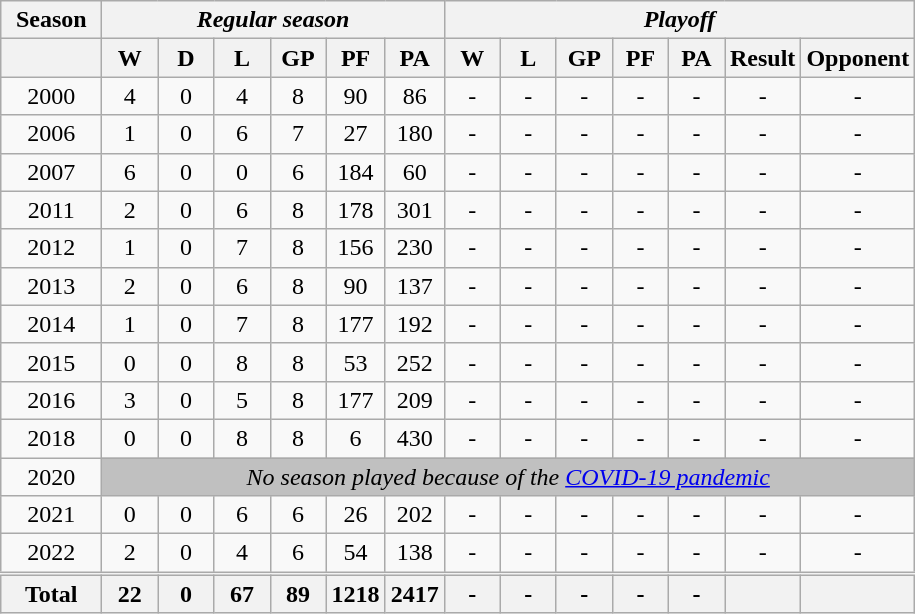<table class="wikitable"  class="wikitable" style="text-align: center;" align=center style="font-size: 95%;">
<tr>
<th width=60>Season</th>
<th colspan="6"><em>Regular season</em></th>
<th colspan="7"><em>Playoff</em></th>
</tr>
<tr>
<th> </th>
<th width=30>W</th>
<th width=30>D</th>
<th width=30>L</th>
<th width=30>GP</th>
<th width=30>PF</th>
<th width=30>PA</th>
<th width=30>W</th>
<th width=30>L</th>
<th width=30>GP</th>
<th width=30>PF</th>
<th width=30>PA</th>
<th>Result</th>
<th>Opponent</th>
</tr>
<tr align=center>
<td>2000</td>
<td>4</td>
<td>0</td>
<td>4</td>
<td>8</td>
<td>90</td>
<td>86</td>
<td>-</td>
<td>-</td>
<td>-</td>
<td>-</td>
<td>-</td>
<td>-</td>
<td>-</td>
</tr>
<tr align=center>
<td>2006</td>
<td>1</td>
<td>0</td>
<td>6</td>
<td>7</td>
<td>27</td>
<td>180</td>
<td>-</td>
<td>-</td>
<td>-</td>
<td>-</td>
<td>-</td>
<td>-</td>
<td>-</td>
</tr>
<tr align=center>
<td>2007</td>
<td>6</td>
<td>0</td>
<td>0</td>
<td>6</td>
<td>184</td>
<td>60</td>
<td>-</td>
<td>-</td>
<td>-</td>
<td>-</td>
<td>-</td>
<td>-</td>
<td>-</td>
</tr>
<tr align=center>
<td>2011</td>
<td>2</td>
<td>0</td>
<td>6</td>
<td>8</td>
<td>178</td>
<td>301</td>
<td>-</td>
<td>-</td>
<td>-</td>
<td>-</td>
<td>-</td>
<td>-</td>
<td>-</td>
</tr>
<tr align=center>
<td>2012</td>
<td>1</td>
<td>0</td>
<td>7</td>
<td>8</td>
<td>156</td>
<td>230</td>
<td>-</td>
<td>-</td>
<td>-</td>
<td>-</td>
<td>-</td>
<td>-</td>
<td>-</td>
</tr>
<tr align="center">
<td>2013</td>
<td>2</td>
<td>0</td>
<td>6</td>
<td>8</td>
<td>90</td>
<td>137</td>
<td>-</td>
<td>-</td>
<td>-</td>
<td>-</td>
<td>-</td>
<td>-</td>
<td>-</td>
</tr>
<tr align="center">
<td>2014</td>
<td>1</td>
<td>0</td>
<td>7</td>
<td>8</td>
<td>177</td>
<td>192</td>
<td>-</td>
<td>-</td>
<td>-</td>
<td>-</td>
<td>-</td>
<td>-</td>
<td>-</td>
</tr>
<tr align="center">
<td>2015</td>
<td>0</td>
<td>0</td>
<td>8</td>
<td>8</td>
<td>53</td>
<td>252</td>
<td>-</td>
<td>-</td>
<td>-</td>
<td>-</td>
<td>-</td>
<td>-</td>
<td>-</td>
</tr>
<tr align="center">
<td>2016</td>
<td>3</td>
<td>0</td>
<td>5</td>
<td>8</td>
<td>177</td>
<td>209</td>
<td>-</td>
<td>-</td>
<td>-</td>
<td>-</td>
<td>-</td>
<td>-</td>
<td>-</td>
</tr>
<tr align="center">
<td>2018</td>
<td>0</td>
<td>0</td>
<td>8</td>
<td>8</td>
<td>6</td>
<td>430</td>
<td>-</td>
<td>-</td>
<td>-</td>
<td>-</td>
<td>-</td>
<td>-</td>
<td>-</td>
</tr>
<tr align=center>
<td>2020</td>
<td colspan="13" style="background:#C0C0C0"><em>No season played because of the <a href='#'>COVID-19 pandemic</a></em></td>
</tr>
<tr align=center>
<td>2021</td>
<td>0</td>
<td>0</td>
<td>6</td>
<td>6</td>
<td>26</td>
<td>202</td>
<td>-</td>
<td>-</td>
<td>-</td>
<td>-</td>
<td>-</td>
<td>-</td>
<td>-</td>
</tr>
<tr align=center>
<td>2022</td>
<td>2</td>
<td>0</td>
<td>4</td>
<td>6</td>
<td>54</td>
<td>138</td>
<td>-</td>
<td>-</td>
<td>-</td>
<td>-</td>
<td>-</td>
<td>-</td>
<td>-</td>
</tr>
<tr style="border-top-style:double">
<th>Total</th>
<th>22</th>
<th>0</th>
<th>67</th>
<th>89</th>
<th>1218</th>
<th>2417</th>
<th>-</th>
<th>-</th>
<th>-</th>
<th>-</th>
<th>-</th>
<th></th>
<th></th>
</tr>
</table>
